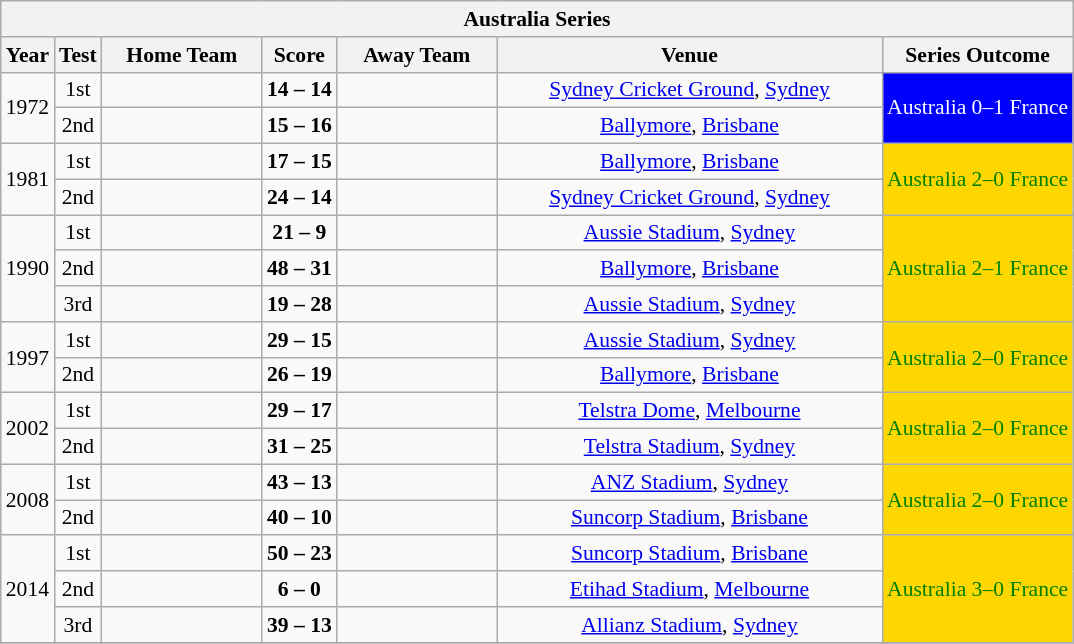<table class="wikitable" style="text-align: center;font-size:90%;">
<tr>
<th colspan=8> Australia Series</th>
</tr>
<tr>
<th>Year</th>
<th>Test</th>
<th width=100>Home Team</th>
<th>Score</th>
<th width=100>Away Team</th>
<th width=250>Venue</th>
<th>Series Outcome</th>
</tr>
<tr>
<td rowspan=2>1972</td>
<td>1st</td>
<td></td>
<td align="center"><strong>14 – 14</strong></td>
<td></td>
<td><a href='#'>Sydney Cricket Ground</a>, <a href='#'>Sydney</a></td>
<td align="center" style="background:blue;color:white" rowspan=2>Australia 0–1 France</td>
</tr>
<tr>
<td>2nd</td>
<td></td>
<td><strong>15 – 16</strong></td>
<td></td>
<td><a href='#'>Ballymore</a>, <a href='#'>Brisbane</a></td>
</tr>
<tr>
<td rowspan=2>1981</td>
<td>1st</td>
<td></td>
<td><strong>17 – 15</strong></td>
<td></td>
<td><a href='#'>Ballymore</a>, <a href='#'>Brisbane</a></td>
<td align="center" style="background:gold;color:green" rowspan=2>Australia 2–0 France</td>
</tr>
<tr>
<td>2nd</td>
<td></td>
<td><strong>24 – 14</strong></td>
<td></td>
<td><a href='#'>Sydney Cricket Ground</a>, <a href='#'>Sydney</a></td>
</tr>
<tr>
<td rowspan=3>1990</td>
<td>1st</td>
<td></td>
<td><strong>21 – 9</strong></td>
<td></td>
<td><a href='#'>Aussie Stadium</a>, <a href='#'>Sydney</a></td>
<td align="center" style="background:gold;color:green" rowspan=3>Australia 2–1 France</td>
</tr>
<tr>
<td>2nd</td>
<td></td>
<td><strong>48 – 31</strong></td>
<td></td>
<td><a href='#'>Ballymore</a>, <a href='#'>Brisbane</a></td>
</tr>
<tr>
<td>3rd</td>
<td></td>
<td><strong>19 – 28</strong></td>
<td></td>
<td><a href='#'>Aussie Stadium</a>, <a href='#'>Sydney</a></td>
</tr>
<tr>
<td rowspan=2>1997</td>
<td>1st</td>
<td></td>
<td><strong>29 – 15</strong></td>
<td></td>
<td><a href='#'>Aussie Stadium</a>, <a href='#'>Sydney</a></td>
<td align="center" style="background:gold;color:green" rowspan=2>Australia 2–0 France</td>
</tr>
<tr>
<td>2nd</td>
<td></td>
<td><strong>26 – 19</strong></td>
<td></td>
<td><a href='#'>Ballymore</a>, <a href='#'>Brisbane</a></td>
</tr>
<tr>
<td rowspan=2>2002</td>
<td>1st</td>
<td></td>
<td><strong>29 – 17</strong></td>
<td></td>
<td><a href='#'>Telstra Dome</a>, <a href='#'>Melbourne</a></td>
<td align="center" style="background:gold;color:green" rowspan=2>Australia 2–0 France</td>
</tr>
<tr>
<td>2nd</td>
<td></td>
<td><strong>31 – 25</strong></td>
<td></td>
<td><a href='#'>Telstra Stadium</a>, <a href='#'>Sydney</a></td>
</tr>
<tr>
<td rowspan=2>2008</td>
<td>1st</td>
<td></td>
<td><strong>43 – 13</strong></td>
<td></td>
<td><a href='#'>ANZ Stadium</a>, <a href='#'>Sydney</a></td>
<td align="center" style="background:gold;color:green" rowspan=2>Australia 2–0 France</td>
</tr>
<tr>
<td>2nd</td>
<td></td>
<td><strong>40 – 10</strong></td>
<td></td>
<td><a href='#'>Suncorp Stadium</a>, <a href='#'>Brisbane</a></td>
</tr>
<tr>
<td rowspan=3>2014</td>
<td>1st</td>
<td></td>
<td><strong>50 – 23</strong></td>
<td></td>
<td><a href='#'>Suncorp Stadium</a>, <a href='#'>Brisbane</a></td>
<td align="center" style="background:gold;color:green" rowspan=3>Australia 3–0 France</td>
</tr>
<tr>
<td>2nd</td>
<td></td>
<td><strong>6 – 0</strong></td>
<td></td>
<td><a href='#'>Etihad Stadium</a>, <a href='#'>Melbourne</a></td>
</tr>
<tr>
<td>3rd</td>
<td></td>
<td><strong>39 – 13</strong></td>
<td></td>
<td><a href='#'>Allianz Stadium</a>, <a href='#'>Sydney</a></td>
</tr>
<tr>
</tr>
</table>
